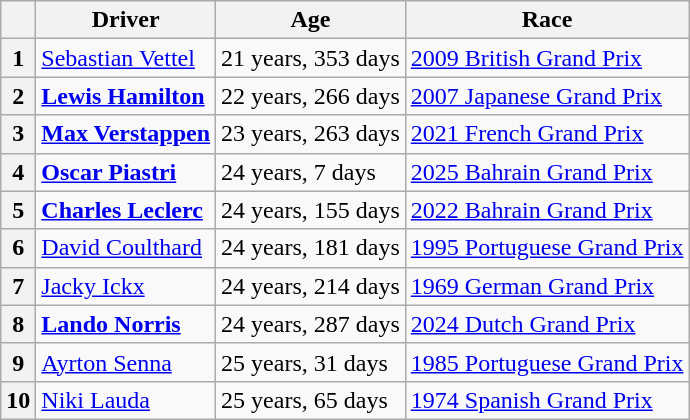<table class="wikitable">
<tr>
<th></th>
<th>Driver</th>
<th>Age</th>
<th>Race</th>
</tr>
<tr>
<th>1</th>
<td> <a href='#'>Sebastian Vettel</a></td>
<td>21 years, 353 days</td>
<td><a href='#'>2009 British Grand Prix</a></td>
</tr>
<tr>
<th>2</th>
<td> <strong><a href='#'>Lewis Hamilton</a></strong></td>
<td>22 years, 266 days</td>
<td><a href='#'>2007 Japanese Grand Prix</a></td>
</tr>
<tr>
<th>3</th>
<td> <strong><a href='#'>Max Verstappen</a></strong></td>
<td>23 years, 263 days</td>
<td><a href='#'>2021 French Grand Prix</a></td>
</tr>
<tr>
<th>4</th>
<td> <strong><a href='#'>Oscar Piastri</a></strong></td>
<td>24 years, 7 days</td>
<td><a href='#'>2025 Bahrain Grand Prix</a></td>
</tr>
<tr>
<th>5</th>
<td> <strong><a href='#'>Charles Leclerc</a></strong></td>
<td>24 years, 155 days</td>
<td><a href='#'>2022 Bahrain Grand Prix</a></td>
</tr>
<tr>
<th>6</th>
<td> <a href='#'>David Coulthard</a></td>
<td>24 years, 181 days</td>
<td><a href='#'>1995 Portuguese Grand Prix</a></td>
</tr>
<tr>
<th>7</th>
<td> <a href='#'>Jacky Ickx</a></td>
<td>24 years, 214 days</td>
<td><a href='#'>1969 German Grand Prix</a></td>
</tr>
<tr>
<th>8</th>
<td> <strong><a href='#'>Lando Norris</a></strong></td>
<td>24 years, 287 days</td>
<td><a href='#'>2024 Dutch Grand Prix</a></td>
</tr>
<tr>
<th>9</th>
<td> <a href='#'>Ayrton Senna</a></td>
<td>25 years, 31 days</td>
<td><a href='#'>1985 Portuguese Grand Prix</a></td>
</tr>
<tr>
<th>10</th>
<td> <a href='#'>Niki Lauda</a></td>
<td>25 years, 65 days</td>
<td><a href='#'>1974 Spanish Grand Prix</a></td>
</tr>
</table>
